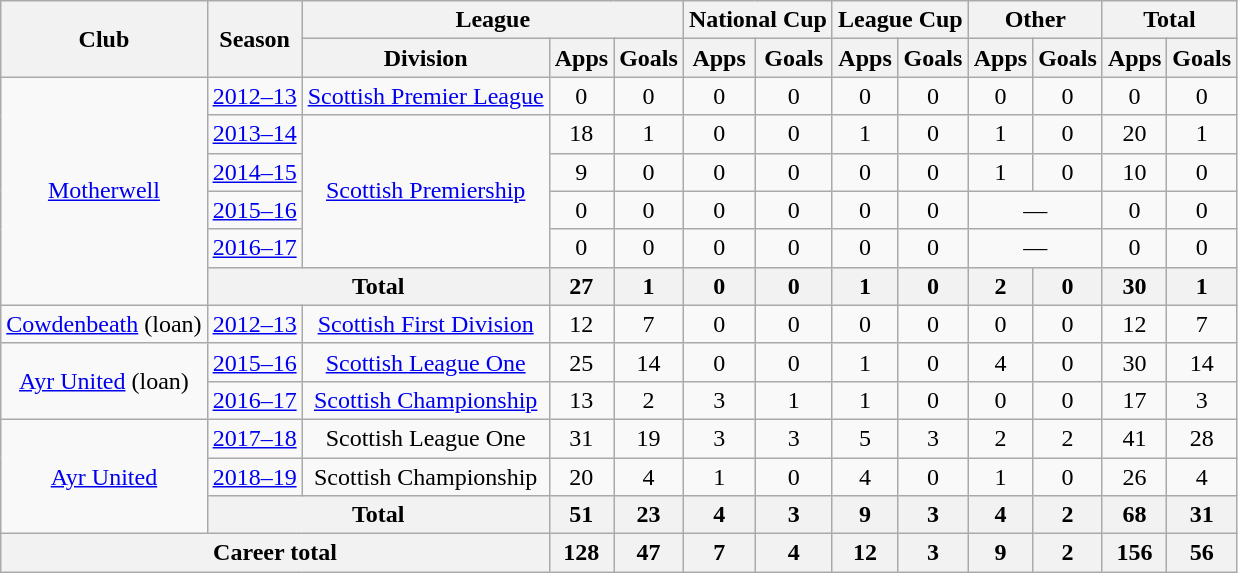<table class="wikitable" style="text-align: center">
<tr>
<th rowspan="2">Club</th>
<th rowspan="2">Season</th>
<th colspan="3">League</th>
<th colspan="2">National Cup</th>
<th colspan="2">League Cup</th>
<th colspan="2">Other</th>
<th colspan="2">Total</th>
</tr>
<tr>
<th>Division</th>
<th>Apps</th>
<th>Goals</th>
<th>Apps</th>
<th>Goals</th>
<th>Apps</th>
<th>Goals</th>
<th>Apps</th>
<th>Goals</th>
<th>Apps</th>
<th>Goals</th>
</tr>
<tr>
<td rowspan="6"><a href='#'>Motherwell</a></td>
<td><a href='#'>2012–13</a></td>
<td><a href='#'>Scottish Premier League</a></td>
<td>0</td>
<td>0</td>
<td>0</td>
<td>0</td>
<td>0</td>
<td>0</td>
<td>0</td>
<td>0</td>
<td>0</td>
<td>0</td>
</tr>
<tr>
<td><a href='#'>2013–14</a></td>
<td rowspan=4><a href='#'>Scottish Premiership</a></td>
<td>18</td>
<td>1</td>
<td>0</td>
<td>0</td>
<td>1</td>
<td>0</td>
<td>1</td>
<td>0</td>
<td>20</td>
<td>1</td>
</tr>
<tr>
<td><a href='#'>2014–15</a></td>
<td>9</td>
<td>0</td>
<td>0</td>
<td>0</td>
<td>0</td>
<td>0</td>
<td>1</td>
<td>0</td>
<td>10</td>
<td>0</td>
</tr>
<tr>
<td><a href='#'>2015–16</a></td>
<td>0</td>
<td>0</td>
<td>0</td>
<td>0</td>
<td>0</td>
<td>0</td>
<td colspan="2">—</td>
<td>0</td>
<td>0</td>
</tr>
<tr>
<td><a href='#'>2016–17</a></td>
<td>0</td>
<td>0</td>
<td>0</td>
<td>0</td>
<td>0</td>
<td>0</td>
<td colspan="2">—</td>
<td>0</td>
<td>0</td>
</tr>
<tr>
<th colspan="2">Total</th>
<th>27</th>
<th>1</th>
<th>0</th>
<th>0</th>
<th>1</th>
<th>0</th>
<th>2</th>
<th>0</th>
<th>30</th>
<th>1</th>
</tr>
<tr>
<td><a href='#'>Cowdenbeath</a> (loan)</td>
<td><a href='#'>2012–13</a></td>
<td><a href='#'>Scottish First Division</a></td>
<td>12</td>
<td>7</td>
<td>0</td>
<td>0</td>
<td>0</td>
<td>0</td>
<td>0</td>
<td>0</td>
<td>12</td>
<td>7</td>
</tr>
<tr>
<td rowspan="2"><a href='#'>Ayr United</a> (loan)</td>
<td><a href='#'>2015–16</a></td>
<td><a href='#'>Scottish League One</a></td>
<td>25</td>
<td>14</td>
<td>0</td>
<td>0</td>
<td>1</td>
<td>0</td>
<td>4</td>
<td>0</td>
<td>30</td>
<td>14</td>
</tr>
<tr>
<td><a href='#'>2016–17</a></td>
<td><a href='#'>Scottish Championship</a></td>
<td>13</td>
<td>2</td>
<td>3</td>
<td>1</td>
<td>1</td>
<td>0</td>
<td>0</td>
<td>0</td>
<td>17</td>
<td>3</td>
</tr>
<tr>
<td rowspan="3"><a href='#'>Ayr United</a></td>
<td><a href='#'>2017–18</a></td>
<td>Scottish League One</td>
<td>31</td>
<td>19</td>
<td>3</td>
<td>3</td>
<td>5</td>
<td>3</td>
<td>2</td>
<td>2</td>
<td>41</td>
<td>28</td>
</tr>
<tr>
<td><a href='#'>2018–19</a></td>
<td>Scottish Championship</td>
<td>20</td>
<td>4</td>
<td>1</td>
<td>0</td>
<td>4</td>
<td>0</td>
<td>1</td>
<td>0</td>
<td>26</td>
<td>4</td>
</tr>
<tr>
<th colspan="2">Total</th>
<th>51</th>
<th>23</th>
<th>4</th>
<th>3</th>
<th>9</th>
<th>3</th>
<th>4</th>
<th>2</th>
<th>68</th>
<th>31</th>
</tr>
<tr>
<th colspan="3">Career total</th>
<th>128</th>
<th>47</th>
<th>7</th>
<th>4</th>
<th>12</th>
<th>3</th>
<th>9</th>
<th>2</th>
<th>156</th>
<th>56</th>
</tr>
</table>
